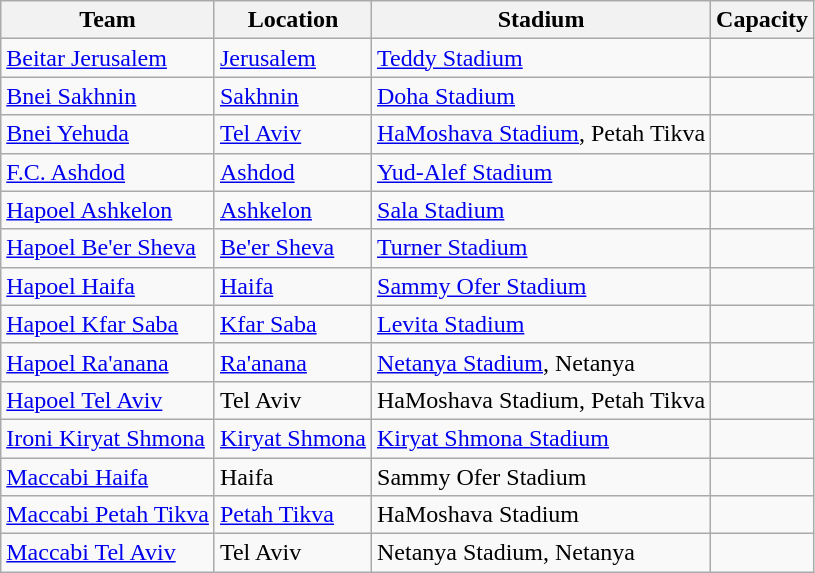<table class="wikitable sortable">
<tr>
<th>Team</th>
<th>Location</th>
<th>Stadium</th>
<th>Capacity</th>
</tr>
<tr>
<td><a href='#'>Beitar Jerusalem</a></td>
<td><a href='#'>Jerusalem</a></td>
<td><a href='#'>Teddy Stadium</a></td>
<td style="text-align:center"></td>
</tr>
<tr>
<td><a href='#'>Bnei Sakhnin</a></td>
<td><a href='#'>Sakhnin</a></td>
<td><a href='#'>Doha Stadium</a></td>
<td style="text-align:center"></td>
</tr>
<tr>
<td><a href='#'>Bnei Yehuda</a></td>
<td><a href='#'>Tel Aviv</a></td>
<td><a href='#'>HaMoshava Stadium</a>, Petah Tikva</td>
<td style="text-align:center"></td>
</tr>
<tr>
<td><a href='#'>F.C. Ashdod</a></td>
<td><a href='#'>Ashdod</a></td>
<td><a href='#'>Yud-Alef Stadium</a></td>
<td style="text-align:center"></td>
</tr>
<tr>
<td><a href='#'>Hapoel Ashkelon</a></td>
<td><a href='#'>Ashkelon</a></td>
<td><a href='#'>Sala Stadium</a></td>
<td style="text-align:center"></td>
</tr>
<tr>
<td><a href='#'>Hapoel Be'er Sheva</a></td>
<td><a href='#'>Be'er Sheva</a></td>
<td><a href='#'>Turner Stadium</a></td>
<td style="text-align:center"></td>
</tr>
<tr>
<td><a href='#'>Hapoel Haifa</a></td>
<td><a href='#'>Haifa</a></td>
<td><a href='#'>Sammy Ofer Stadium</a></td>
<td style="text-align:center"></td>
</tr>
<tr>
<td><a href='#'>Hapoel Kfar Saba</a></td>
<td><a href='#'>Kfar Saba</a></td>
<td><a href='#'>Levita Stadium</a></td>
<td style="text-align:center"></td>
</tr>
<tr>
<td><a href='#'>Hapoel Ra'anana</a></td>
<td><a href='#'>Ra'anana</a></td>
<td><a href='#'>Netanya Stadium</a>, Netanya</td>
<td style="text-align:center"></td>
</tr>
<tr>
<td><a href='#'>Hapoel Tel Aviv</a></td>
<td>Tel Aviv</td>
<td>HaMoshava Stadium, Petah Tikva</td>
<td style="text-align:center"></td>
</tr>
<tr>
<td><a href='#'>Ironi Kiryat Shmona</a></td>
<td><a href='#'>Kiryat Shmona</a></td>
<td><a href='#'>Kiryat Shmona Stadium</a></td>
<td style="text-align:center"></td>
</tr>
<tr>
<td><a href='#'>Maccabi Haifa</a></td>
<td>Haifa</td>
<td>Sammy Ofer Stadium</td>
<td style="text-align:center"></td>
</tr>
<tr>
<td><a href='#'>Maccabi Petah Tikva</a></td>
<td><a href='#'>Petah Tikva</a></td>
<td>HaMoshava Stadium</td>
<td style="text-align:center"></td>
</tr>
<tr>
<td><a href='#'>Maccabi Tel Aviv</a></td>
<td>Tel Aviv</td>
<td>Netanya Stadium, Netanya</td>
<td style="text-align:center"></td>
</tr>
</table>
